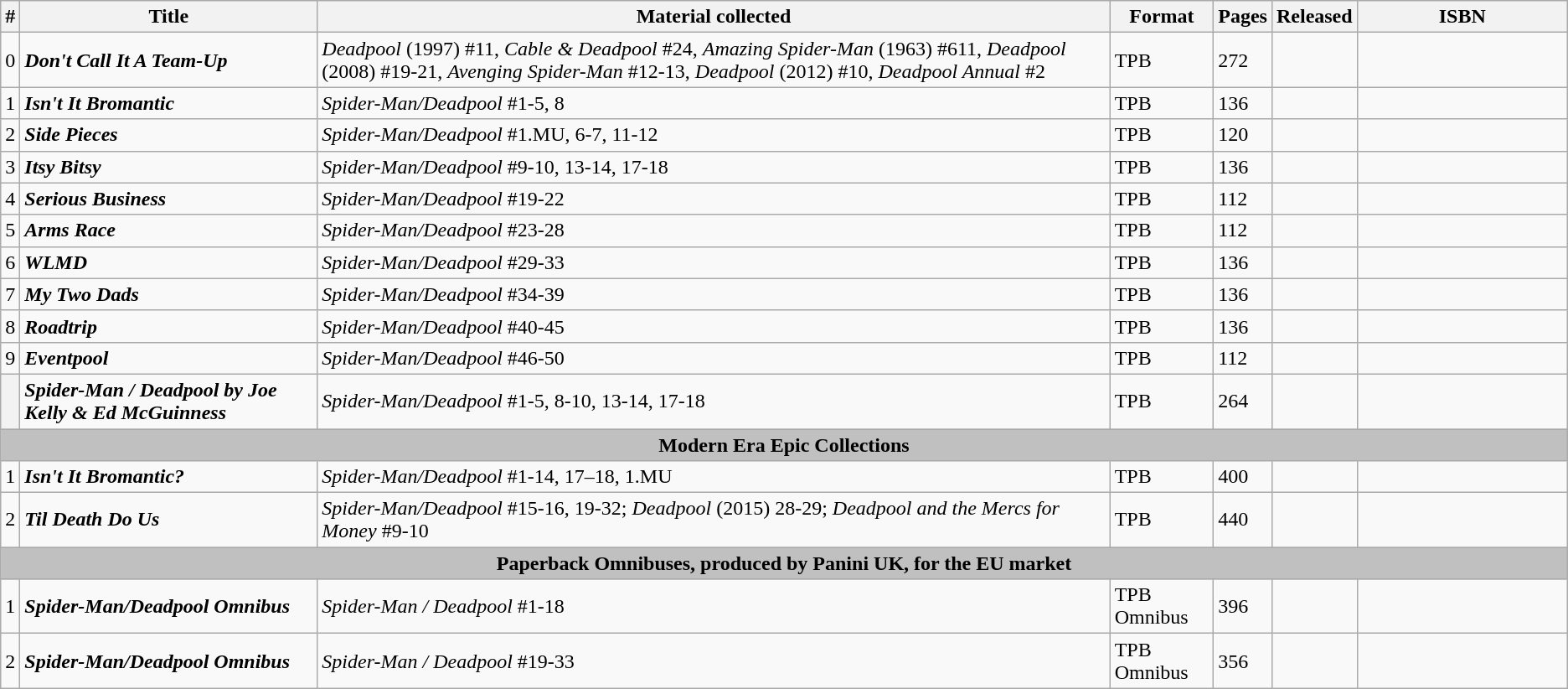<table class="wikitable sortable">
<tr>
<th>#</th>
<th>Title</th>
<th>Material collected</th>
<th class="unsortable">Format</th>
<th>Pages</th>
<th>Released</th>
<th class="unsortable" style="width: 10em;">ISBN</th>
</tr>
<tr>
<td>0</td>
<td><strong><em>Don't Call It A Team-Up</em></strong></td>
<td><em>Deadpool</em> (1997) #11, <em>Cable & Deadpool</em> #24, <em>Amazing Spider-Man</em> (1963) #611, <em>Deadpool</em> (2008) #19-21, <em>Avenging Spider-Man</em> #12-13, <em>Deadpool</em> (2012) #10, <em>Deadpool Annual</em> #2</td>
<td>TPB</td>
<td>272</td>
<td></td>
<td></td>
</tr>
<tr>
<td>1</td>
<td><strong><em>Isn't It Bromantic</em></strong></td>
<td><em>Spider-Man/Deadpool</em> #1-5, 8</td>
<td>TPB</td>
<td>136</td>
<td></td>
<td></td>
</tr>
<tr>
<td>2</td>
<td><strong><em>Side Pieces</em></strong></td>
<td><em>Spider-Man/Deadpool</em> #1.MU, 6-7, 11-12</td>
<td>TPB</td>
<td>120</td>
<td></td>
<td></td>
</tr>
<tr>
<td>3</td>
<td><strong><em>Itsy Bitsy</em></strong></td>
<td><em>Spider-Man/Deadpool</em> #9-10, 13-14, 17-18</td>
<td>TPB</td>
<td>136</td>
<td></td>
<td></td>
</tr>
<tr>
<td>4</td>
<td><strong><em>Serious Business</em></strong></td>
<td><em>Spider-Man/Deadpool</em> #19-22</td>
<td>TPB</td>
<td>112</td>
<td></td>
<td></td>
</tr>
<tr>
<td>5</td>
<td><strong><em>Arms Race</em></strong></td>
<td><em>Spider-Man/Deadpool</em> #23-28</td>
<td>TPB</td>
<td>112</td>
<td></td>
<td></td>
</tr>
<tr>
<td>6</td>
<td><strong><em>WLMD</em></strong></td>
<td><em>Spider-Man/Deadpool</em> #29-33</td>
<td>TPB</td>
<td>136</td>
<td></td>
<td></td>
</tr>
<tr>
<td>7</td>
<td><strong><em>My Two Dads</em></strong></td>
<td><em>Spider-Man/Deadpool</em> #34-39</td>
<td>TPB</td>
<td>136</td>
<td></td>
<td></td>
</tr>
<tr>
<td>8</td>
<td><strong><em>Roadtrip</em></strong></td>
<td><em>Spider-Man/Deadpool</em> #40-45</td>
<td>TPB</td>
<td>136</td>
<td></td>
<td></td>
</tr>
<tr>
<td>9</td>
<td><strong><em>Eventpool</em></strong></td>
<td><em>Spider-Man/Deadpool</em> #46-50</td>
<td>TPB</td>
<td>112</td>
<td></td>
<td></td>
</tr>
<tr>
<th style="background-color: light grey;"></th>
<td><strong><em>Spider-Man / Deadpool by Joe Kelly & Ed McGuinness</em></strong></td>
<td><em>Spider-Man/Deadpool</em> #1-5, 8-10, 13-14, 17-18</td>
<td>TPB</td>
<td>264</td>
<td></td>
<td></td>
</tr>
<tr>
<th colspan="8" style="background-color: silver;">Modern Era Epic Collections</th>
</tr>
<tr>
<td>1</td>
<td><strong><em>Isn't It Bromantic?</em></strong></td>
<td><em>Spider-Man/Deadpool</em> #1-14, 17–18, 1.MU</td>
<td>TPB</td>
<td>400</td>
<td></td>
<td></td>
</tr>
<tr>
<td>2</td>
<td><strong><em>Til Death Do Us</em></strong></td>
<td><em>Spider-Man/Deadpool</em> #15-16, 19-32; <em>Deadpool</em> (2015) 28-29; <em>Deadpool and the Mercs for Money</em> #9-10</td>
<td>TPB</td>
<td>440</td>
<td></td>
<td></td>
</tr>
<tr>
<th colspan="8" style="background-color: silver;">Paperback Omnibuses, produced by Panini UK, for the EU market</th>
</tr>
<tr>
<td>1</td>
<td><strong><em>Spider-Man/Deadpool Omnibus</em></strong></td>
<td><em>Spider-Man / Deadpool</em> #1-18</td>
<td>TPB Omnibus</td>
<td>396</td>
<td></td>
<td></td>
</tr>
<tr>
<td>2</td>
<td><strong><em>Spider-Man/Deadpool Omnibus</em></strong></td>
<td><em>Spider-Man / Deadpool</em> #19-33</td>
<td>TPB Omnibus</td>
<td>356</td>
<td></td>
<td></td>
</tr>
</table>
